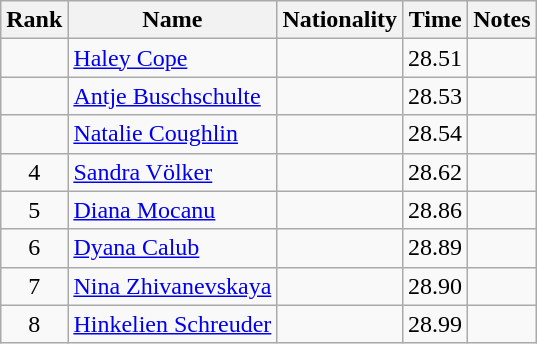<table class="wikitable sortable" style="text-align:center">
<tr>
<th>Rank</th>
<th>Name</th>
<th>Nationality</th>
<th>Time</th>
<th>Notes</th>
</tr>
<tr>
<td></td>
<td align=left><a href='#'>Haley Cope</a></td>
<td align=left></td>
<td>28.51</td>
<td></td>
</tr>
<tr>
<td></td>
<td align=left><a href='#'>Antje Buschschulte</a></td>
<td align=left></td>
<td>28.53</td>
<td></td>
</tr>
<tr>
<td></td>
<td align=left><a href='#'>Natalie Coughlin</a></td>
<td align=left></td>
<td>28.54</td>
<td></td>
</tr>
<tr>
<td>4</td>
<td align=left><a href='#'>Sandra Völker</a></td>
<td align=left></td>
<td>28.62</td>
<td></td>
</tr>
<tr>
<td>5</td>
<td align=left><a href='#'>Diana Mocanu</a></td>
<td align=left></td>
<td>28.86</td>
<td></td>
</tr>
<tr>
<td>6</td>
<td align=left><a href='#'>Dyana Calub</a></td>
<td align=left></td>
<td>28.89</td>
<td></td>
</tr>
<tr>
<td>7</td>
<td align=left><a href='#'>Nina Zhivanevskaya</a></td>
<td align=left></td>
<td>28.90</td>
<td></td>
</tr>
<tr>
<td>8</td>
<td align=left><a href='#'>Hinkelien Schreuder</a></td>
<td align=left></td>
<td>28.99</td>
<td></td>
</tr>
</table>
